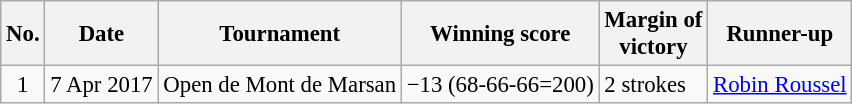<table class="wikitable" style="font-size:95%;">
<tr>
<th>No.</th>
<th>Date</th>
<th>Tournament</th>
<th>Winning score</th>
<th>Margin of<br>victory</th>
<th>Runner-up</th>
</tr>
<tr>
<td align=center>1</td>
<td align=right>7 Apr 2017</td>
<td>Open de Mont de Marsan</td>
<td>−13 (68-66-66=200)</td>
<td>2 strokes</td>
<td> <a href='#'>Robin Roussel</a></td>
</tr>
</table>
